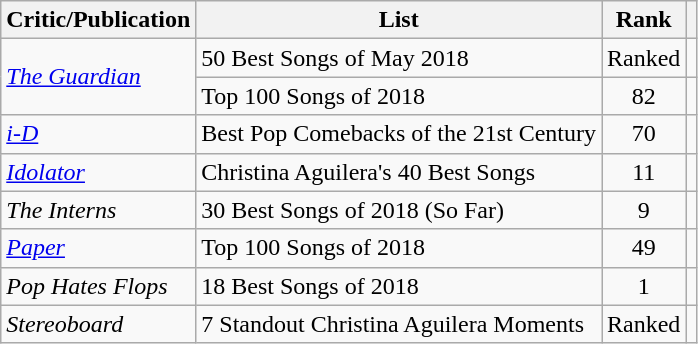<table class="wikitable plainrowheaders sortable">
<tr>
<th>Critic/Publication</th>
<th scope="col" class="unsortable">List</th>
<th data-sort-type="number">Rank</th>
<th scope="col" class="unsortable"></th>
</tr>
<tr Ad>
<td rowspan="2"><em><a href='#'>The Guardian</a></em></td>
<td>50 Best Songs of May 2018</td>
<td align=center>Ranked</td>
<td></td>
</tr>
<tr Ad>
<td>Top 100 Songs of 2018</td>
<td align=center>82</td>
<td></td>
</tr>
<tr Ad>
<td><em><a href='#'>i-D</a></em></td>
<td>Best Pop Comebacks of the 21st Century</td>
<td align=center>70</td>
<td></td>
</tr>
<tr Ad>
<td><em><a href='#'>Idolator</a></em></td>
<td>Christina Aguilera's 40 Best Songs</td>
<td align="center">11</td>
<td></td>
</tr>
<tr Ad>
<td><em>The Interns</em></td>
<td>30 Best Songs of 2018 (So Far)</td>
<td align=center>9</td>
<td></td>
</tr>
<tr Ad>
<td><em><a href='#'>Paper</a></em></td>
<td>Top 100 Songs of 2018</td>
<td align=center>49</td>
<td></td>
</tr>
<tr Ad>
<td><em>Pop Hates Flops</em></td>
<td>18 Best Songs of 2018</td>
<td align=center>1</td>
<td></td>
</tr>
<tr Ad>
<td><em>Stereoboard</em></td>
<td>7 Standout Christina Aguilera Moments</td>
<td align=center>Ranked</td>
<td></td>
</tr>
</table>
